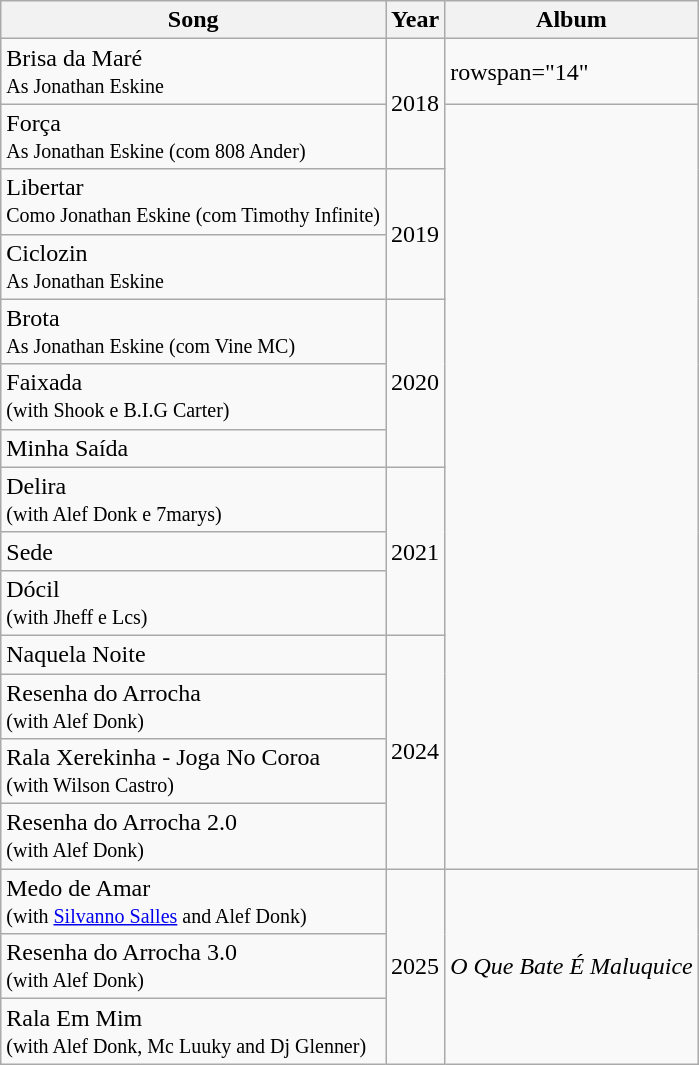<table class="wikitable">
<tr>
<th>Song</th>
<th>Year</th>
<th>Album</th>
</tr>
<tr>
<td>Brisa da Maré<br><small>As Jonathan Eskine</small></td>
<td rowspan="2">2018</td>
<td>rowspan="14" </td>
</tr>
<tr>
<td>Força<br><small>As Jonathan Eskine (com 808 Ander)</small></td>
</tr>
<tr>
<td>Libertar<br><small>Como Jonathan Eskine (com Timothy Infinite)</small></td>
<td rowspan="2">2019</td>
</tr>
<tr>
<td>Ciclozin<br><small>As Jonathan Eskine</small></td>
</tr>
<tr>
<td>Brota<br><small>As Jonathan Eskine (com Vine MC)</small></td>
<td rowspan="3">2020</td>
</tr>
<tr>
<td>Faixada<br><small>(with Shook e B.I.G Carter)</small></td>
</tr>
<tr>
<td>Minha Saída</td>
</tr>
<tr>
<td>Delira<br><small>(with Alef Donk e 7marys)</small></td>
<td rowspan="3">2021</td>
</tr>
<tr>
<td>Sede</td>
</tr>
<tr>
<td>Dócil<br><small>(with Jheff e Lcs)</small></td>
</tr>
<tr>
<td>Naquela Noite</td>
<td rowspan="4">2024</td>
</tr>
<tr>
<td>Resenha do Arrocha<br><small>(with Alef Donk)</small></td>
</tr>
<tr>
<td>Rala Xerekinha - Joga No Coroa<br><small>(with Wilson Castro)</small></td>
</tr>
<tr>
<td>Resenha do Arrocha 2.0<br><small>(with Alef Donk)</small></td>
</tr>
<tr>
<td>Medo de Amar<br><small>(with <a href='#'>Silvanno Salles</a> and Alef Donk)</small></td>
<td rowspan="3">2025</td>
<td rowspan="3"><em>O Que Bate É Maluquice</em></td>
</tr>
<tr>
<td>Resenha do Arrocha 3.0<br><small>(with Alef Donk)</small></td>
</tr>
<tr>
<td>Rala Em Mim<br><small>(with Alef Donk, Mc Luuky and Dj Glenner)</small></td>
</tr>
</table>
